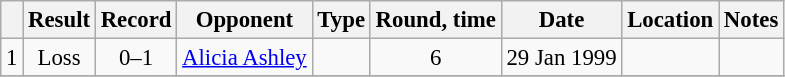<table class="wikitable" style="text-align:center; font-size:95%">
<tr>
<th></th>
<th>Result</th>
<th>Record</th>
<th>Opponent</th>
<th>Type</th>
<th>Round, time</th>
<th>Date</th>
<th>Location</th>
<th>Notes</th>
</tr>
<tr>
<td>1</td>
<td>Loss</td>
<td>0–1</td>
<td style="text-align:left;"> <a href='#'>Alicia Ashley</a></td>
<td></td>
<td>6</td>
<td>29 Jan 1999</td>
<td style="text-align:left;"> </td>
<td style="text-align:left;"></td>
</tr>
<tr>
</tr>
</table>
